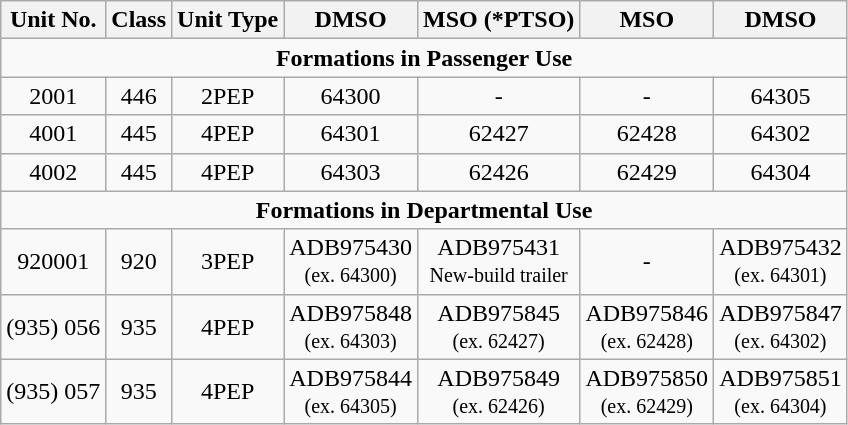<table class="wikitable">
<tr>
<th>Unit No.</th>
<th>Class</th>
<th>Unit Type</th>
<th>DMSO</th>
<th>MSO (*PTSO)</th>
<th>MSO</th>
<th>DMSO</th>
</tr>
<tr>
<td colspan=7 align=center><strong>Formations in Passenger Use</strong></td>
</tr>
<tr>
<td align=center>2001</td>
<td align=center>446</td>
<td align=center>2PEP</td>
<td align=center>64300</td>
<td align=center>-</td>
<td align=center>-</td>
<td align=center>64305</td>
</tr>
<tr>
<td align=center>4001</td>
<td align=center>445</td>
<td align=center>4PEP</td>
<td align=center>64301</td>
<td align=center>62427</td>
<td align=center>62428</td>
<td align=center>64302</td>
</tr>
<tr>
<td align=center>4002</td>
<td align=center>445</td>
<td align=center>4PEP</td>
<td align=center>64303</td>
<td align=center>62426</td>
<td align=center>62429</td>
<td align=center>64304</td>
</tr>
<tr>
<td colspan=7 align=center><strong>Formations in Departmental Use</strong></td>
</tr>
<tr>
<td align=center>920001</td>
<td align=center>920</td>
<td align=center>3PEP</td>
<td align=center>ADB975430<br><small>(ex. 64300)</small></td>
<td align=center>ADB975431<br><small>New-build trailer</small></td>
<td align=center>-</td>
<td align=center>ADB975432<br><small>(ex. 64301)</small></td>
</tr>
<tr>
<td align=center>(935) 056</td>
<td align=center>935</td>
<td align=center>4PEP</td>
<td align=center>ADB975848<br><small>(ex. 64303)</small></td>
<td align=center>ADB975845<br><small>(ex. 62427)</small></td>
<td align=center>ADB975846<br><small>(ex. 62428)</small></td>
<td align=center>ADB975847<br><small>(ex. 64302)</small></td>
</tr>
<tr>
<td align=center>(935) 057</td>
<td align=center>935</td>
<td align=center>4PEP</td>
<td align=center>ADB975844<br><small>(ex. 64305)</small></td>
<td align=center>ADB975849<br><small>(ex. 62426)</small></td>
<td align=center>ADB975850<br><small>(ex. 62429)</small></td>
<td align=center>ADB975851<br><small>(ex. 64304)</small></td>
</tr>
</table>
